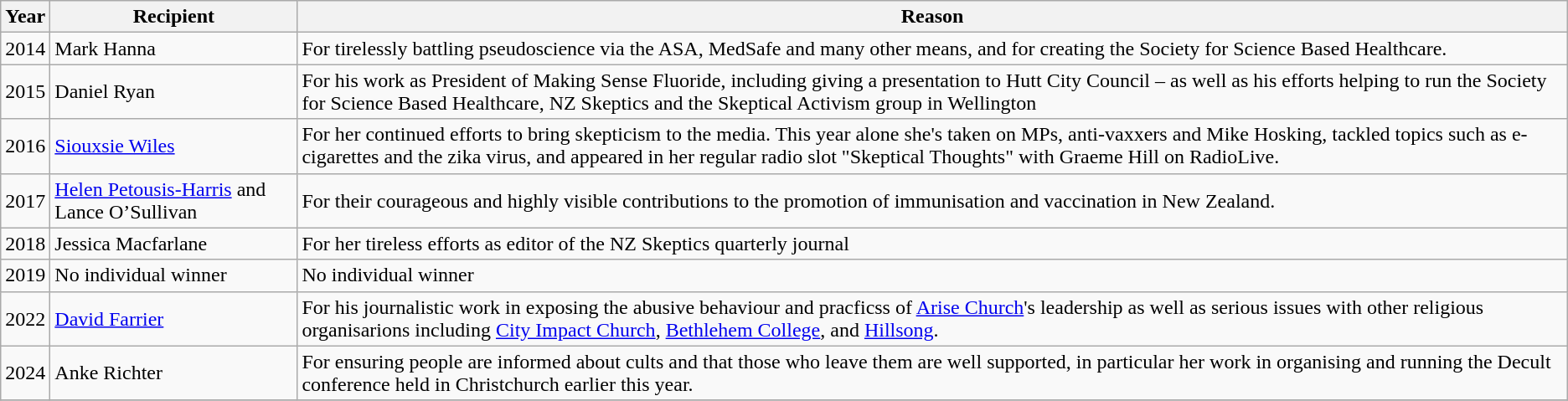<table class="wikitable mw-collapsible mw-collapsed">
<tr>
<th>Year</th>
<th>Recipient</th>
<th>Reason</th>
</tr>
<tr>
<td>2014</td>
<td>Mark Hanna</td>
<td>For tirelessly battling pseudoscience via the ASA, MedSafe and many other means, and for creating the Society for Science Based Healthcare.</td>
</tr>
<tr>
<td>2015</td>
<td>Daniel Ryan</td>
<td>For his work as President of Making Sense Fluoride, including giving a presentation to Hutt City Council – as well as his efforts helping to run the Society for Science Based Healthcare, NZ Skeptics and the Skeptical Activism group in Wellington</td>
</tr>
<tr>
<td>2016</td>
<td><a href='#'>Siouxsie Wiles</a></td>
<td>For her continued efforts to bring skepticism to the media. This year alone she's taken on MPs, anti-vaxxers and Mike Hosking, tackled topics such as e-cigarettes and the zika virus, and appeared in her regular radio slot "Skeptical Thoughts" with Graeme Hill on RadioLive.</td>
</tr>
<tr>
<td>2017</td>
<td><a href='#'>Helen Petousis-Harris</a> and Lance O’Sullivan</td>
<td>For their courageous and highly visible contributions to the promotion of immunisation and vaccination in New Zealand.</td>
</tr>
<tr>
<td>2018</td>
<td>Jessica Macfarlane</td>
<td>For her tireless efforts as editor of the NZ Skeptics quarterly journal</td>
</tr>
<tr>
<td>2019</td>
<td>No individual winner</td>
<td>No individual winner</td>
</tr>
<tr>
<td>2022</td>
<td><a href='#'>David Farrier</a></td>
<td>For his journalistic work in exposing the abusive behaviour and pracficss of <a href='#'>Arise Church</a>'s leadership as well as serious issues with other religious organisarions including <a href='#'>City Impact Church</a>, <a href='#'>Bethlehem College</a>, and <a href='#'>Hillsong</a>.</td>
</tr>
<tr>
<td>2024</td>
<td>Anke Richter</td>
<td>For ensuring people are informed about cults and that those who leave them are well supported, in particular her work in organising and running the Decult conference held in Christchurch earlier this year.</td>
</tr>
<tr>
</tr>
</table>
